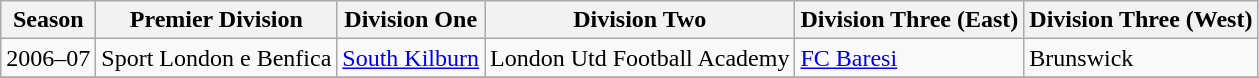<table class="wikitable">
<tr>
<th><strong>Season</strong></th>
<th><strong>Premier Division</strong></th>
<th><strong>Division One</strong></th>
<th><strong>Division Two</strong></th>
<th><strong>Division Three (East)</strong></th>
<th><strong>Division Three (West)</strong></th>
</tr>
<tr>
<td>2006–07</td>
<td>Sport London e Benfica</td>
<td><a href='#'>South Kilburn</a></td>
<td>London Utd Football Academy</td>
<td><a href='#'>FC Baresi</a></td>
<td>Brunswick</td>
</tr>
<tr>
</tr>
</table>
